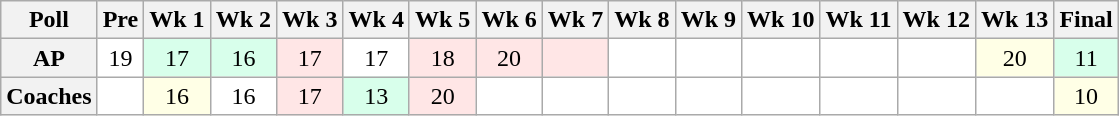<table class="wikitable" style="white-space:nowrap;">
<tr>
<th>Poll</th>
<th>Pre</th>
<th>Wk 1</th>
<th>Wk 2</th>
<th>Wk 3</th>
<th>Wk 4</th>
<th>Wk 5</th>
<th>Wk 6</th>
<th>Wk 7</th>
<th>Wk 8</th>
<th>Wk 9</th>
<th>Wk 10</th>
<th>Wk 11</th>
<th>Wk 12</th>
<th>Wk 13</th>
<th>Final</th>
</tr>
<tr style="text-align:center;">
<th>AP</th>
<td style="background:#FFF;">19</td>
<td style="background:#D8FFEB;">17</td>
<td style="background:#D8FFEB;">16</td>
<td style="background:#FFE6E6;">17</td>
<td style="background:#FFF;">17</td>
<td style="background:#FFE6E6;">18</td>
<td style="background:#FFE6E6;">20</td>
<td style="background:#FFE6E6;"></td>
<td style="background:#FFF;"></td>
<td style="background:#FFF;"></td>
<td style="background:#FFF;"></td>
<td style="background:#FFF;"></td>
<td style="background:#FFF;"></td>
<td style="background:#FFFFE6;">20</td>
<td style="background:#D8FFEB;">11</td>
</tr>
<tr style="text-align:center;">
<th>Coaches</th>
<td style="background:#FFF;"></td>
<td style="background:#FFFFE6;">16</td>
<td style="background:#FFF;">16</td>
<td style="background:#FFE6E6;">17</td>
<td style="background:#D8FFEB;">13</td>
<td style="background:#FFE6E6;">20</td>
<td style="background:#FFF;"></td>
<td style="background:#FFF;"></td>
<td style="background:#FFF;"></td>
<td style="background:#FFF;"></td>
<td style="background:#FFF;"></td>
<td style="background:#FFF;"></td>
<td style="background:#FFF;"></td>
<td style="background:#FFF;"></td>
<td style="background:#FFFFE6;">10</td>
</tr>
</table>
